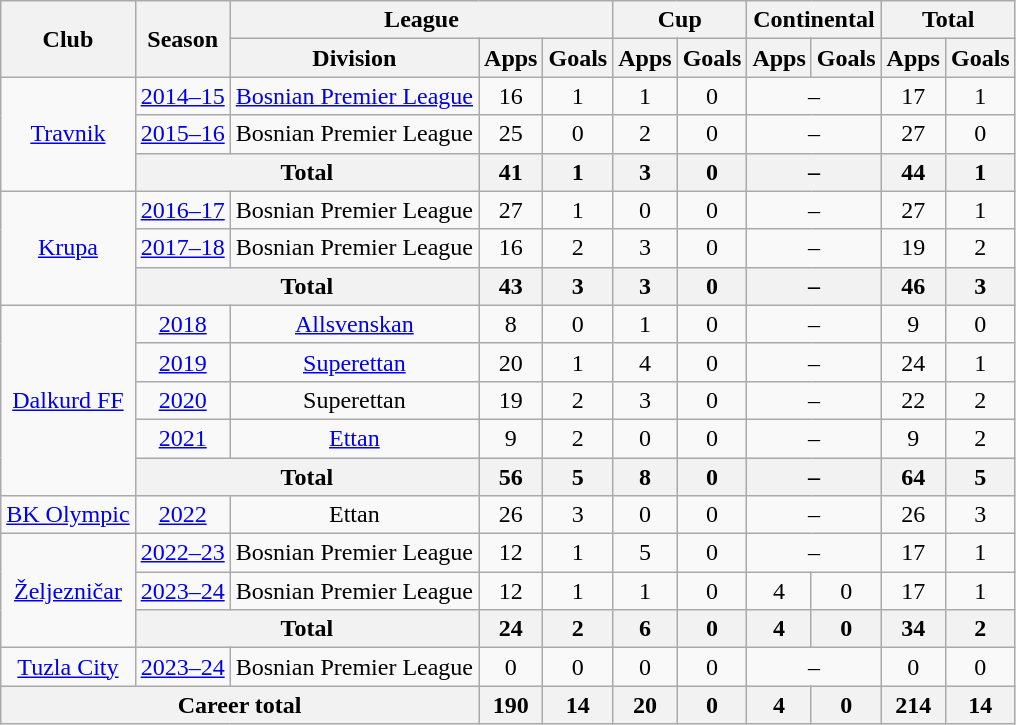<table class="wikitable" style="text-align: center">
<tr>
<th rowspan="2">Club</th>
<th rowspan="2">Season</th>
<th colspan="3">League</th>
<th colspan="2">Cup</th>
<th colspan="2">Continental</th>
<th colspan="2">Total</th>
</tr>
<tr>
<th>Division</th>
<th>Apps</th>
<th>Goals</th>
<th>Apps</th>
<th>Goals</th>
<th>Apps</th>
<th>Goals</th>
<th>Apps</th>
<th>Goals</th>
</tr>
<tr>
<td rowspan="3"><a href='#'>Travnik</a></td>
<td><a href='#'>2014–15</a></td>
<td><a href='#'>Bosnian Premier League</a></td>
<td>16</td>
<td>1</td>
<td>1</td>
<td>0</td>
<td colspan="2">–</td>
<td>17</td>
<td>1</td>
</tr>
<tr>
<td><a href='#'>2015–16</a></td>
<td>Bosnian Premier League</td>
<td>25</td>
<td>0</td>
<td>2</td>
<td>0</td>
<td colspan="2">–</td>
<td>27</td>
<td>0</td>
</tr>
<tr>
<th colspan="2">Total</th>
<th>41</th>
<th>1</th>
<th>3</th>
<th>0</th>
<th colspan="2">–</th>
<th>44</th>
<th>1</th>
</tr>
<tr>
<td rowspan="3"><a href='#'>Krupa</a></td>
<td><a href='#'>2016–17</a></td>
<td>Bosnian Premier League</td>
<td>27</td>
<td>1</td>
<td>0</td>
<td>0</td>
<td colspan="2">–</td>
<td>27</td>
<td>1</td>
</tr>
<tr>
<td><a href='#'>2017–18</a></td>
<td>Bosnian Premier League</td>
<td>16</td>
<td>2</td>
<td>3</td>
<td>0</td>
<td colspan="2">–</td>
<td>19</td>
<td>2</td>
</tr>
<tr>
<th colspan="2">Total</th>
<th>43</th>
<th>3</th>
<th>3</th>
<th>0</th>
<th colspan="2">–</th>
<th>46</th>
<th>3</th>
</tr>
<tr>
<td rowspan="5"><a href='#'>Dalkurd FF</a></td>
<td><a href='#'>2018</a></td>
<td><a href='#'>Allsvenskan</a></td>
<td>8</td>
<td>0</td>
<td>1</td>
<td>0</td>
<td colspan="2">–</td>
<td>9</td>
<td>0</td>
</tr>
<tr>
<td><a href='#'>2019</a></td>
<td><a href='#'>Superettan</a></td>
<td>20</td>
<td>1</td>
<td>4</td>
<td>0</td>
<td colspan="2">–</td>
<td>24</td>
<td>1</td>
</tr>
<tr>
<td><a href='#'>2020</a></td>
<td>Superettan</td>
<td>19</td>
<td>2</td>
<td>3</td>
<td>0</td>
<td colspan="2">–</td>
<td>22</td>
<td>2</td>
</tr>
<tr>
<td><a href='#'>2021</a></td>
<td><a href='#'>Ettan</a></td>
<td>9</td>
<td>2</td>
<td>0</td>
<td>0</td>
<td colspan="2">–</td>
<td>9</td>
<td>2</td>
</tr>
<tr>
<th colspan="2">Total</th>
<th>56</th>
<th>5</th>
<th>8</th>
<th>0</th>
<th colspan="2">–</th>
<th>64</th>
<th>5</th>
</tr>
<tr>
<td><a href='#'>BK Olympic</a></td>
<td><a href='#'>2022</a></td>
<td>Ettan</td>
<td>26</td>
<td>3</td>
<td>0</td>
<td>0</td>
<td colspan="2">–</td>
<td>26</td>
<td>3</td>
</tr>
<tr>
<td rowspan="3"><a href='#'>Željezničar</a></td>
<td><a href='#'>2022–23</a></td>
<td>Bosnian Premier League</td>
<td>12</td>
<td>1</td>
<td>5</td>
<td>0</td>
<td colspan="2">–</td>
<td>17</td>
<td>1</td>
</tr>
<tr>
<td><a href='#'>2023–24</a></td>
<td>Bosnian Premier League</td>
<td>12</td>
<td>1</td>
<td>1</td>
<td>0</td>
<td>4</td>
<td>0</td>
<td>17</td>
<td>1</td>
</tr>
<tr>
<th colspan="2">Total</th>
<th>24</th>
<th>2</th>
<th>6</th>
<th>0</th>
<th>4</th>
<th>0</th>
<th>34</th>
<th>2</th>
</tr>
<tr>
<td><a href='#'>Tuzla City</a></td>
<td><a href='#'>2023–24</a></td>
<td>Bosnian Premier League</td>
<td>0</td>
<td>0</td>
<td>0</td>
<td>0</td>
<td colspan="2">–</td>
<td>0</td>
<td>0</td>
</tr>
<tr>
<th colspan="3">Career total</th>
<th>190</th>
<th>14</th>
<th>20</th>
<th>0</th>
<th>4</th>
<th>0</th>
<th>214</th>
<th>14</th>
</tr>
</table>
